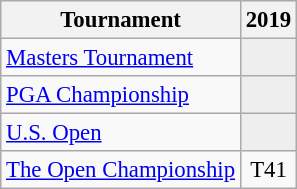<table class="wikitable" style="font-size:95%;text-align:center;">
<tr>
<th>Tournament</th>
<th>2019</th>
</tr>
<tr>
<td align=left><a href='#'>Masters Tournament</a></td>
<td style="background:#eeeeee;"></td>
</tr>
<tr>
<td align=left><a href='#'>PGA Championship</a></td>
<td style="background:#eeeeee;"></td>
</tr>
<tr>
<td align=left><a href='#'>U.S. Open</a></td>
<td style="background:#eeeeee;"></td>
</tr>
<tr>
<td align=left><a href='#'>The Open Championship</a></td>
<td>T41</td>
</tr>
</table>
